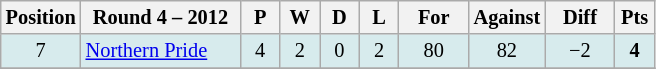<table class="wikitable" style="text-align:center; font-size:85%;">
<tr>
<th width=40 abbr="Position">Position</th>
<th width=100>Round 4 – 2012</th>
<th width=20 abbr="Played">P</th>
<th width=20 abbr="Won">W</th>
<th width=20 abbr="Drawn">D</th>
<th width=20 abbr="Lost">L</th>
<th width=40 abbr="Points for">For</th>
<th width=40 abbr="Points against">Against</th>
<th width=40 abbr="Points difference">Diff</th>
<th width=20 abbr="Points">Pts</th>
</tr>
<tr style="background: #d7ebed;">
<td>7</td>
<td style="text-align:left;"> <a href='#'>Northern Pride</a></td>
<td>4</td>
<td>2</td>
<td>0</td>
<td>2</td>
<td>80</td>
<td>82</td>
<td>−2</td>
<td><strong>4</strong></td>
</tr>
<tr>
</tr>
</table>
